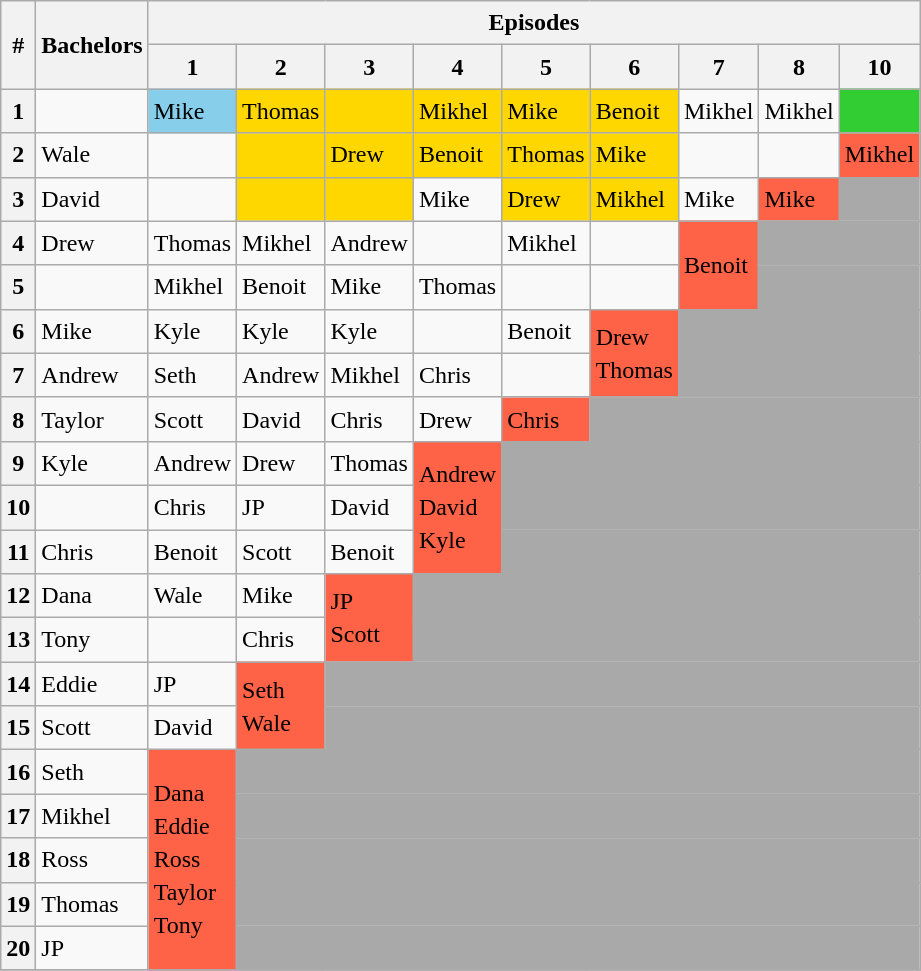<table class="wikitable" style="line-height:22px" style="text-align:center">
<tr>
<th rowspan=2>#</th>
<th rowspan=2>Bachelors</th>
<th colspan=9>Episodes</th>
</tr>
<tr>
<th>1</th>
<th>2</th>
<th>3</th>
<th>4</th>
<th>5</th>
<th>6</th>
<th>7</th>
<th>8</th>
<th>10</th>
</tr>
<tr>
<th>1</th>
<td></td>
<td bgcolor="skyblue">Mike</td>
<td bgcolor="gold">Thomas</td>
<td bgcolor="gold"></td>
<td bgcolor="gold">Mikhel</td>
<td bgcolor="gold">Mike</td>
<td bgcolor="gold">Benoit</td>
<td bgcolor="">Mikhel</td>
<td bgcolor="">Mikhel</td>
<td bgcolor="limegreen"></td>
</tr>
<tr>
<th>2</th>
<td>Wale</td>
<td></td>
<td bgcolor="gold"></td>
<td bgcolor="gold">Drew</td>
<td bgcolor="gold">Benoit</td>
<td bgcolor="gold">Thomas</td>
<td bgcolor="gold">Mike</td>
<td bgcolor=""></td>
<td bgcolor=""></td>
<td bgcolor="tomato">Mikhel</td>
</tr>
<tr>
<th>3</th>
<td>David</td>
<td></td>
<td bgcolor="gold"></td>
<td bgcolor="gold"></td>
<td>Mike</td>
<td bgcolor="gold">Drew</td>
<td bgcolor="gold">Mikhel</td>
<td>Mike</td>
<td bgcolor="tomato">Mike</td>
<td bgcolor="A9A9A9"></td>
</tr>
<tr>
<th>4</th>
<td>Drew</td>
<td>Thomas</td>
<td>Mikhel</td>
<td>Andrew</td>
<td></td>
<td>Mikhel</td>
<td></td>
<td rowspan="2" bgcolor="tomato">Benoit<br></td>
<td colspan="2" bgcolor="A9A9A9"></td>
</tr>
<tr>
<th>5</th>
<td></td>
<td>Mikhel</td>
<td>Benoit</td>
<td>Mike</td>
<td>Thomas</td>
<td></td>
<td></td>
<td colspan="2" bgcolor="A9A9A9"></td>
</tr>
<tr>
<th>6</th>
<td>Mike</td>
<td>Kyle</td>
<td>Kyle</td>
<td>Kyle</td>
<td></td>
<td>Benoit</td>
<td rowspan="2" bgcolor="tomato">Drew<br>Thomas</td>
<td colspan="3" bgcolor="A9A9A9"></td>
</tr>
<tr>
<th>7</th>
<td>Andrew</td>
<td>Seth</td>
<td>Andrew</td>
<td>Mikhel</td>
<td>Chris</td>
<td></td>
<td colspan="3" bgcolor="A9A9A9"></td>
</tr>
<tr>
<th>8</th>
<td>Taylor</td>
<td>Scott</td>
<td>David</td>
<td>Chris</td>
<td>Drew</td>
<td bgcolor="tomato">Chris</td>
<td colspan="4" bgcolor="A9A9A9"></td>
</tr>
<tr>
<th>9</th>
<td>Kyle</td>
<td>Andrew</td>
<td>Drew</td>
<td>Thomas</td>
<td rowspan="3" bgcolor="tomato">Andrew<br>David<br>Kyle</td>
<td colspan="5" bgcolor="A9A9A9"></td>
</tr>
<tr>
<th>10</th>
<td></td>
<td>Chris</td>
<td>JP</td>
<td>David</td>
<td colspan="5" bgcolor="A9A9A9"></td>
</tr>
<tr>
<th>11</th>
<td>Chris</td>
<td>Benoit</td>
<td>Scott</td>
<td>Benoit</td>
<td colspan="5" bgcolor="A9A9A9"></td>
</tr>
<tr>
<th>12</th>
<td>Dana</td>
<td>Wale</td>
<td>Mike</td>
<td rowspan="2" bgcolor="tomato">JP<br>Scott</td>
<td colspan="6" bgcolor="A9A9A9"></td>
</tr>
<tr>
<th>13</th>
<td>Tony</td>
<td></td>
<td>Chris</td>
<td colspan="6" bgcolor="A9A9A9"></td>
</tr>
<tr>
<th>14</th>
<td>Eddie</td>
<td>JP</td>
<td rowspan="2" bgcolor="tomato">Seth<br>Wale</td>
<td colspan="7" bgcolor="A9A9A9"></td>
</tr>
<tr>
<th>15</th>
<td>Scott</td>
<td>David</td>
<td colspan="7" bgcolor="A9A9A9"></td>
</tr>
<tr>
<th>16</th>
<td>Seth</td>
<td rowspan="5" bgcolor="tomato">Dana<br>Eddie<br>Ross<br>Taylor<br>Tony</td>
<td colspan="8" bgcolor="A9A9A9"></td>
</tr>
<tr>
<th>17</th>
<td>Mikhel</td>
<td colspan="8" bgcolor="A9A9A9"></td>
</tr>
<tr>
<th>18</th>
<td>Ross</td>
<td colspan="8" bgcolor="A9A9A9"></td>
</tr>
<tr>
<th>19</th>
<td>Thomas</td>
<td colspan="8" bgcolor="A9A9A9"></td>
</tr>
<tr>
<th>20</th>
<td>JP</td>
<td colspan="8" bgcolor="A9A9A9"></td>
</tr>
<tr>
</tr>
</table>
